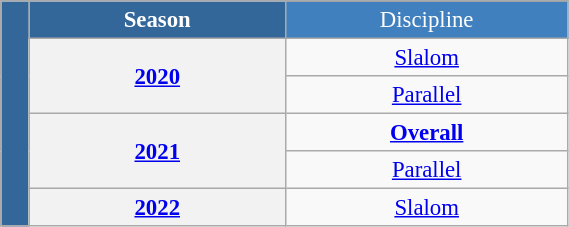<table class="wikitable"  style="font-size:95%; text-align:center; border:gray solid 1px; width:30%;">
<tr style="background:#369; color:white;">
<td rowspan="10" style="width:1%;"></td>
<td rowspan="2" style="width:10%;"><strong>Season</strong></td>
</tr>
<tr style="background:#4180be; color:white;">
<td style="width:10%;">Discipline</td>
</tr>
<tr>
<th rowspan=2><strong><a href='#'>2020</a></strong></th>
<td><a href='#'>Slalom</a></td>
</tr>
<tr>
<td><a href='#'>Parallel</a></td>
</tr>
<tr>
<th rowspan=2><strong><a href='#'>2021</a></strong></th>
<td><strong><a href='#'>Overall</a></strong></td>
</tr>
<tr>
<td><a href='#'>Parallel</a> </td>
</tr>
<tr>
<th><strong><a href='#'>2022</a></strong></th>
<td><a href='#'>Slalom</a></td>
</tr>
</table>
